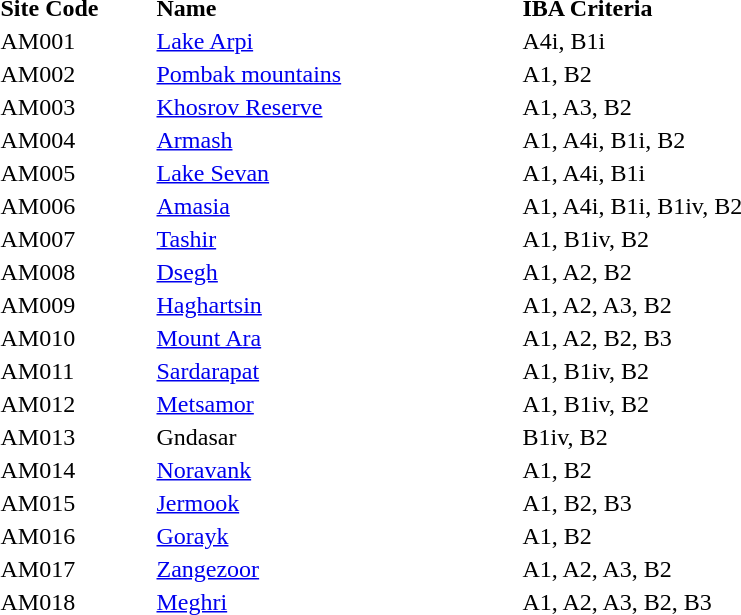<table border="0">
<tr>
<td style="width:100px"><strong>Site Code</strong></td>
<td style="width:240px"><strong>Name</strong></td>
<td style="width:240px"><strong>IBA Criteria</strong></td>
</tr>
<tr>
<td>AM001</td>
<td><a href='#'>Lake Arpi</a></td>
<td>A4i, B1i</td>
</tr>
<tr>
<td>AM002</td>
<td><a href='#'>Pombak mountains</a></td>
<td>A1, B2</td>
</tr>
<tr>
<td>AM003</td>
<td><a href='#'>Khosrov Reserve</a></td>
<td>A1, A3, B2</td>
</tr>
<tr>
<td>AM004</td>
<td><a href='#'>Armash</a></td>
<td>A1, A4i, B1i, B2</td>
</tr>
<tr>
<td>AM005</td>
<td><a href='#'>Lake Sevan</a></td>
<td>A1, A4i, B1i</td>
</tr>
<tr>
<td>AM006</td>
<td><a href='#'>Amasia</a></td>
<td>A1, A4i, B1i, B1iv, B2</td>
</tr>
<tr>
<td>AM007</td>
<td><a href='#'>Tashir</a></td>
<td>A1, B1iv, B2</td>
</tr>
<tr>
<td>AM008</td>
<td><a href='#'>Dsegh</a></td>
<td>A1, A2, B2</td>
</tr>
<tr>
<td>AM009</td>
<td><a href='#'>Haghartsin</a></td>
<td>A1, A2, A3, B2</td>
</tr>
<tr>
<td>AM010</td>
<td><a href='#'>Mount Ara</a></td>
<td>A1, A2, B2, B3</td>
</tr>
<tr>
<td>AM011</td>
<td><a href='#'>Sardarapat</a></td>
<td>A1, B1iv, B2</td>
</tr>
<tr>
<td>AM012</td>
<td><a href='#'>Metsamor</a></td>
<td>A1, B1iv, B2</td>
</tr>
<tr>
<td>AM013</td>
<td>Gndasar</td>
<td>B1iv, B2</td>
</tr>
<tr>
<td>AM014</td>
<td><a href='#'>Noravank</a></td>
<td>A1, B2</td>
</tr>
<tr>
<td>AM015</td>
<td><a href='#'>Jermook</a></td>
<td>A1, B2, B3</td>
</tr>
<tr>
<td>AM016</td>
<td><a href='#'>Gorayk</a></td>
<td>A1, B2</td>
</tr>
<tr>
<td>AM017</td>
<td><a href='#'>Zangezoor</a></td>
<td>A1, A2, A3, B2</td>
</tr>
<tr>
<td>AM018</td>
<td><a href='#'>Meghri</a></td>
<td>A1, A2, A3, B2, B3</td>
</tr>
<tr>
</tr>
</table>
